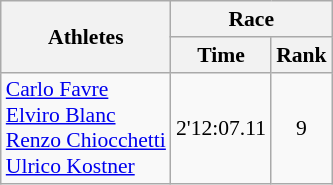<table class="wikitable" border="1" style="font-size:90%">
<tr>
<th rowspan=2>Athletes</th>
<th colspan=2>Race</th>
</tr>
<tr>
<th>Time</th>
<th>Rank</th>
</tr>
<tr>
<td><a href='#'>Carlo Favre</a><br><a href='#'>Elviro Blanc</a><br><a href='#'>Renzo Chiocchetti</a><br><a href='#'>Ulrico Kostner</a></td>
<td align=center>2'12:07.11</td>
<td align=center>9</td>
</tr>
</table>
